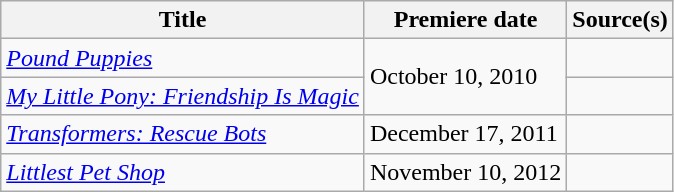<table class="wikitable sortable">
<tr>
<th>Title</th>
<th>Premiere date</th>
<th>Source(s)</th>
</tr>
<tr>
<td><em><a href='#'>Pound Puppies</a></em></td>
<td rowspan=2>October 10, 2010</td>
<td></td>
</tr>
<tr>
<td><em><a href='#'>My Little Pony: Friendship Is Magic</a></em></td>
<td></td>
</tr>
<tr>
<td><em><a href='#'>Transformers: Rescue Bots</a></em></td>
<td>December 17, 2011</td>
<td></td>
</tr>
<tr>
<td><em><a href='#'>Littlest Pet Shop</a></em></td>
<td>November 10, 2012</td>
<td></td>
</tr>
</table>
